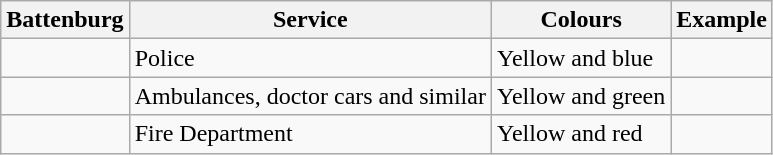<table class="wikitable">
<tr>
<th>Battenburg</th>
<th>Service</th>
<th>Colours</th>
<th>Example</th>
</tr>
<tr>
<td></td>
<td>Police</td>
<td>Yellow and blue</td>
<td></td>
</tr>
<tr>
<td></td>
<td>Ambulances, doctor cars and similar</td>
<td>Yellow and green</td>
<td></td>
</tr>
<tr>
<td></td>
<td>Fire Department</td>
<td>Yellow and red</td>
<td></td>
</tr>
</table>
